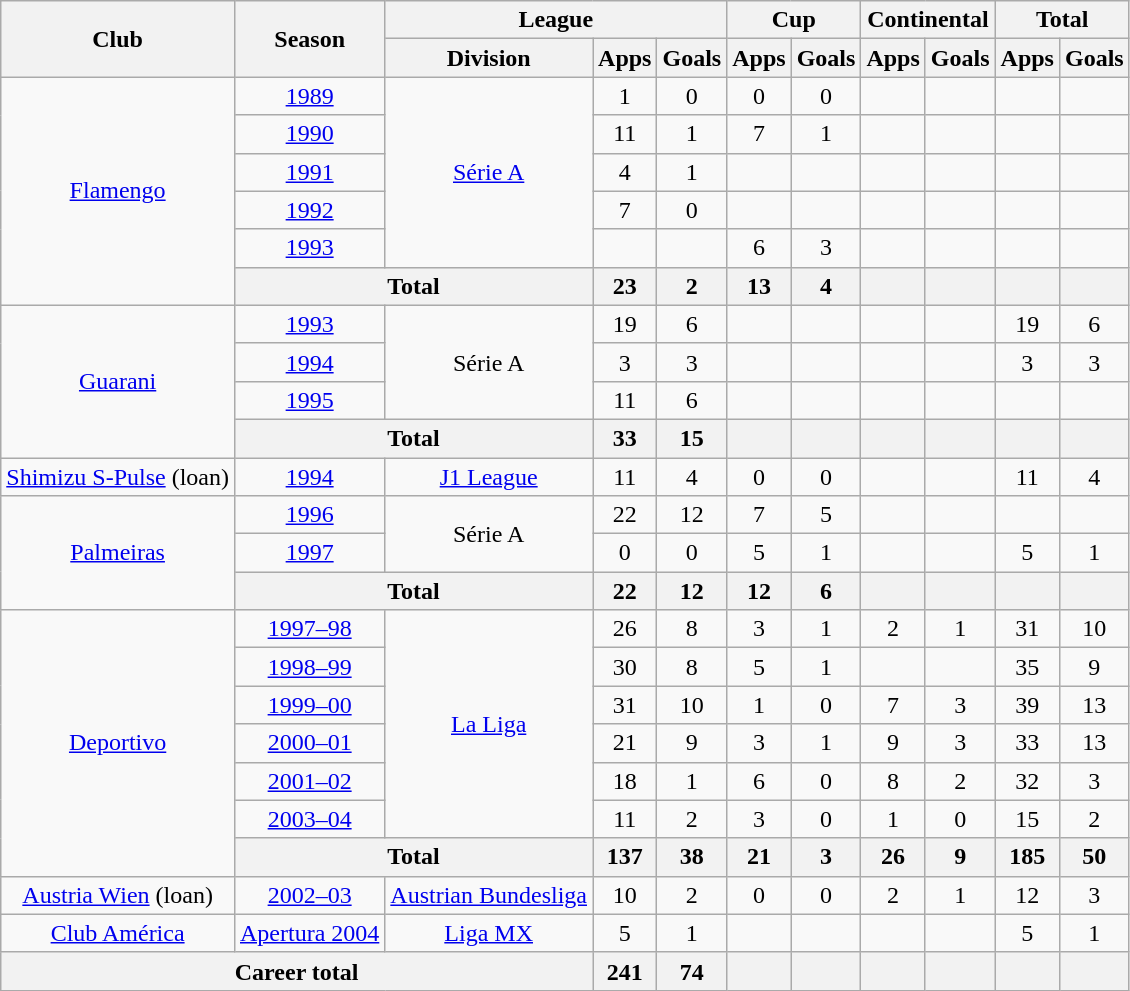<table class="wikitable" style="text-align:center">
<tr>
<th rowspan="2">Club</th>
<th rowspan="2">Season</th>
<th colspan="3">League</th>
<th colspan="2">Cup</th>
<th colspan="2">Continental</th>
<th colspan="2">Total</th>
</tr>
<tr>
<th>Division</th>
<th>Apps</th>
<th>Goals</th>
<th>Apps</th>
<th>Goals</th>
<th>Apps</th>
<th>Goals</th>
<th>Apps</th>
<th>Goals</th>
</tr>
<tr>
<td rowspan="6"><a href='#'>Flamengo</a></td>
<td><a href='#'>1989</a></td>
<td rowspan="5"><a href='#'>Série A</a></td>
<td>1</td>
<td>0</td>
<td>0</td>
<td>0</td>
<td></td>
<td></td>
<td></td>
<td></td>
</tr>
<tr>
<td><a href='#'>1990</a></td>
<td>11</td>
<td>1</td>
<td>7</td>
<td>1</td>
<td></td>
<td></td>
<td></td>
<td></td>
</tr>
<tr>
<td><a href='#'>1991</a></td>
<td>4</td>
<td>1</td>
<td></td>
<td></td>
<td></td>
<td></td>
<td></td>
<td></td>
</tr>
<tr>
<td><a href='#'>1992</a></td>
<td>7</td>
<td>0</td>
<td></td>
<td></td>
<td></td>
<td></td>
<td></td>
<td></td>
</tr>
<tr>
<td><a href='#'>1993</a></td>
<td></td>
<td></td>
<td>6</td>
<td>3</td>
<td></td>
<td></td>
<td></td>
<td></td>
</tr>
<tr>
<th colspan="2">Total</th>
<th>23</th>
<th>2</th>
<th>13</th>
<th>4</th>
<th></th>
<th></th>
<th></th>
<th></th>
</tr>
<tr>
<td rowspan="4"><a href='#'>Guarani</a></td>
<td><a href='#'>1993</a></td>
<td rowspan="3">Série A</td>
<td>19</td>
<td>6</td>
<td></td>
<td></td>
<td></td>
<td></td>
<td>19</td>
<td>6</td>
</tr>
<tr>
<td><a href='#'>1994</a></td>
<td>3</td>
<td>3</td>
<td></td>
<td></td>
<td></td>
<td></td>
<td>3</td>
<td>3</td>
</tr>
<tr>
<td><a href='#'>1995</a></td>
<td>11</td>
<td>6</td>
<td></td>
<td></td>
<td></td>
<td></td>
<td></td>
<td></td>
</tr>
<tr>
<th colspan="2">Total</th>
<th>33</th>
<th>15</th>
<th></th>
<th></th>
<th></th>
<th></th>
<th></th>
<th></th>
</tr>
<tr>
<td><a href='#'>Shimizu S-Pulse</a> (loan)</td>
<td><a href='#'>1994</a></td>
<td><a href='#'>J1 League</a></td>
<td>11</td>
<td>4</td>
<td>0</td>
<td>0</td>
<td></td>
<td></td>
<td>11</td>
<td>4</td>
</tr>
<tr>
<td rowspan="3"><a href='#'>Palmeiras</a></td>
<td><a href='#'>1996</a></td>
<td rowspan="2">Série A</td>
<td>22</td>
<td>12</td>
<td>7</td>
<td>5</td>
<td></td>
<td></td>
<td></td>
<td></td>
</tr>
<tr>
<td><a href='#'>1997</a></td>
<td>0</td>
<td>0</td>
<td>5</td>
<td>1</td>
<td></td>
<td></td>
<td>5</td>
<td>1</td>
</tr>
<tr>
<th colspan="2">Total</th>
<th>22</th>
<th>12</th>
<th>12</th>
<th>6</th>
<th></th>
<th></th>
<th></th>
<th></th>
</tr>
<tr>
<td rowspan="7"><a href='#'>Deportivo</a></td>
<td><a href='#'>1997–98</a></td>
<td rowspan="6"><a href='#'>La Liga</a></td>
<td>26</td>
<td>8</td>
<td>3</td>
<td>1</td>
<td>2</td>
<td>1</td>
<td>31</td>
<td>10</td>
</tr>
<tr>
<td><a href='#'>1998–99</a></td>
<td>30</td>
<td>8</td>
<td>5</td>
<td>1</td>
<td></td>
<td></td>
<td>35</td>
<td>9</td>
</tr>
<tr>
<td><a href='#'>1999–00</a></td>
<td>31</td>
<td>10</td>
<td>1</td>
<td>0</td>
<td>7</td>
<td>3</td>
<td>39</td>
<td>13</td>
</tr>
<tr>
<td><a href='#'>2000–01</a></td>
<td>21</td>
<td>9</td>
<td>3</td>
<td>1</td>
<td>9</td>
<td>3</td>
<td>33</td>
<td>13</td>
</tr>
<tr>
<td><a href='#'>2001–02</a></td>
<td>18</td>
<td>1</td>
<td>6</td>
<td>0</td>
<td>8</td>
<td>2</td>
<td>32</td>
<td>3</td>
</tr>
<tr>
<td><a href='#'>2003–04</a></td>
<td>11</td>
<td>2</td>
<td>3</td>
<td>0</td>
<td>1</td>
<td>0</td>
<td>15</td>
<td>2</td>
</tr>
<tr>
<th colspan="2">Total</th>
<th>137</th>
<th>38</th>
<th>21</th>
<th>3</th>
<th>26</th>
<th>9</th>
<th>185</th>
<th>50</th>
</tr>
<tr>
<td><a href='#'>Austria Wien</a> (loan)</td>
<td><a href='#'>2002–03</a></td>
<td><a href='#'>Austrian Bundesliga</a></td>
<td>10</td>
<td>2</td>
<td>0</td>
<td>0</td>
<td>2</td>
<td>1</td>
<td>12</td>
<td>3</td>
</tr>
<tr>
<td><a href='#'>Club América</a></td>
<td><a href='#'>Apertura 2004</a></td>
<td><a href='#'>Liga MX</a></td>
<td>5</td>
<td>1</td>
<td></td>
<td></td>
<td></td>
<td></td>
<td>5</td>
<td>1</td>
</tr>
<tr>
<th colspan="3">Career total</th>
<th>241</th>
<th>74</th>
<th></th>
<th></th>
<th></th>
<th></th>
<th></th>
<th></th>
</tr>
</table>
